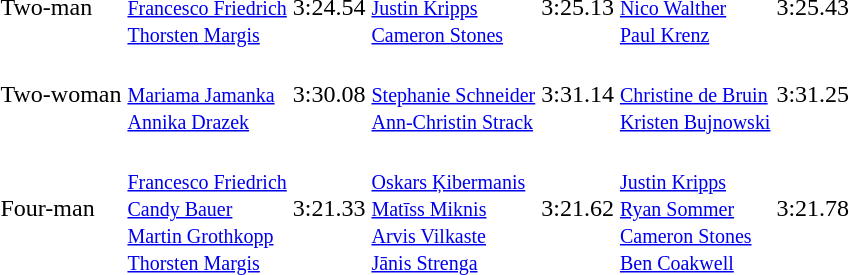<table>
<tr>
<td>Two-man<br></td>
<td><br><small><a href='#'>Francesco Friedrich</a><br><a href='#'>Thorsten Margis</a></small></td>
<td>3:24.54</td>
<td><br><small><a href='#'>Justin Kripps</a><br><a href='#'>Cameron Stones</a></small></td>
<td>3:25.13</td>
<td><br><small><a href='#'>Nico Walther</a><br><a href='#'>Paul Krenz</a></small></td>
<td>3:25.43</td>
</tr>
<tr>
<td>Two-woman<br></td>
<td><br><small><a href='#'>Mariama Jamanka</a><br><a href='#'>Annika Drazek</a></small></td>
<td>3:30.08</td>
<td><br><small><a href='#'>Stephanie Schneider</a><br><a href='#'>Ann-Christin Strack</a></small></td>
<td>3:31.14</td>
<td><br><small><a href='#'>Christine de Bruin</a><br><a href='#'>Kristen Bujnowski</a></small></td>
<td>3:31.25</td>
</tr>
<tr>
<td>Four-man<br></td>
<td><br><small><a href='#'>Francesco Friedrich</a><br><a href='#'>Candy Bauer</a><br><a href='#'>Martin Grothkopp</a><br><a href='#'>Thorsten Margis</a></small></td>
<td>3:21.33</td>
<td><br><small><a href='#'>Oskars Ķibermanis</a><br><a href='#'>Matīss Miknis</a><br><a href='#'>Arvis Vilkaste</a><br><a href='#'>Jānis Strenga</a></small></td>
<td>3:21.62</td>
<td><br><small><a href='#'>Justin Kripps</a><br><a href='#'>Ryan Sommer</a><br><a href='#'>Cameron Stones</a><br><a href='#'>Ben Coakwell</a></small></td>
<td>3:21.78</td>
</tr>
</table>
